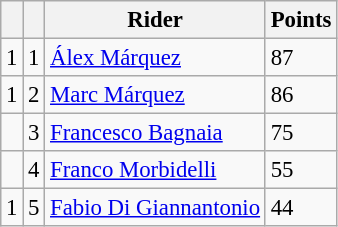<table class="wikitable" style="font-size: 95%;">
<tr>
<th></th>
<th></th>
<th>Rider</th>
<th>Points</th>
</tr>
<tr>
<td> 1</td>
<td align=center>1</td>
<td> <a href='#'>Álex Márquez</a></td>
<td align=left>87</td>
</tr>
<tr>
<td> 1</td>
<td align=center>2</td>
<td> <a href='#'>Marc Márquez</a></td>
<td align=left>86</td>
</tr>
<tr>
<td></td>
<td align=center>3</td>
<td> <a href='#'>Francesco Bagnaia</a></td>
<td align=left>75</td>
</tr>
<tr>
<td></td>
<td align=center>4</td>
<td> <a href='#'>Franco Morbidelli</a></td>
<td align=left>55</td>
</tr>
<tr>
<td> 1</td>
<td align=center>5</td>
<td> <a href='#'>Fabio Di Giannantonio</a></td>
<td align=left>44</td>
</tr>
</table>
